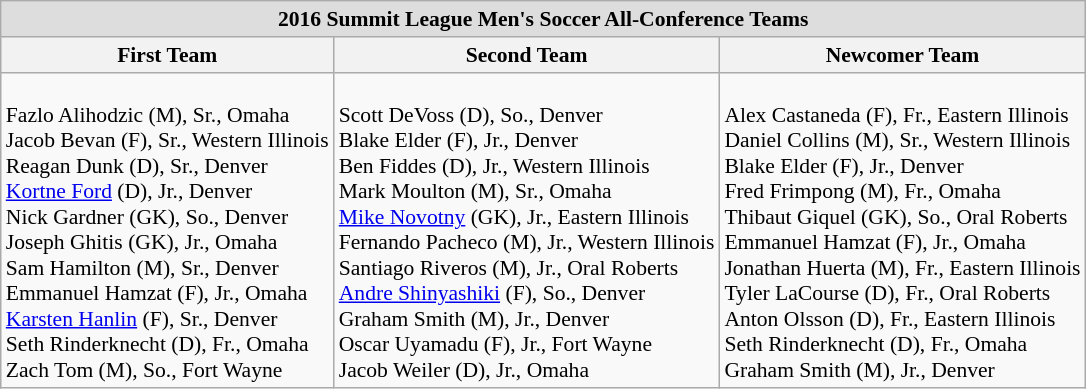<table class="wikitable" style="white-space:nowrap; font-size:90%;">
<tr>
<td colspan="7" style="text-align:center; background:#ddd;"><strong>2016 Summit League Men's Soccer All-Conference Teams</strong></td>
</tr>
<tr>
<th>First Team</th>
<th>Second Team</th>
<th>Newcomer Team</th>
</tr>
<tr>
<td><br>Fazlo Alihodzic (M), Sr., Omaha<br>
Jacob Bevan (F), Sr., Western Illinois<br>
Reagan Dunk (D), Sr., Denver<br>
<a href='#'>Kortne Ford</a> (D), Jr., Denver<br>
Nick Gardner (GK), So., Denver<br>
Joseph Ghitis (GK), Jr., Omaha<br>
Sam Hamilton (M), Sr., Denver<br>
Emmanuel Hamzat (F), Jr., Omaha<br>
<a href='#'>Karsten Hanlin</a> (F), Sr., Denver<br>
Seth Rinderknecht (D), Fr., Omaha<br>
Zach Tom (M), So., Fort Wayne</td>
<td><br>Scott DeVoss (D), So., Denver<br>
Blake Elder (F), Jr., Denver<br>
Ben Fiddes (D), Jr., Western Illinois<br>
Mark Moulton (M), Sr., Omaha<br>
<a href='#'>Mike Novotny</a> (GK), Jr., Eastern Illinois<br>
Fernando Pacheco (M), Jr., Western Illinois<br>
Santiago Riveros (M), Jr., Oral Roberts<br>
<a href='#'>Andre Shinyashiki</a> (F), So., Denver<br>
Graham Smith (M), Jr., Denver<br>
Oscar Uyamadu (F), Jr., Fort Wayne<br>
Jacob Weiler (D), Jr., Omaha</td>
<td><br>Alex Castaneda (F), Fr., Eastern Illinois<br>
Daniel Collins (M), Sr., Western Illinois<br>
Blake Elder (F), Jr., Denver<br>
Fred Frimpong (M), Fr., Omaha<br>
Thibaut Giquel (GK), So., Oral Roberts<br>
Emmanuel Hamzat (F), Jr., Omaha<br>
Jonathan Huerta (M), Fr., Eastern Illinois<br>
Tyler LaCourse (D), Fr., Oral Roberts<br>
Anton Olsson (D), Fr., Eastern Illinois<br>
Seth Rinderknecht (D), Fr., Omaha<br>
Graham Smith (M), Jr., Denver<br></td>
</tr>
</table>
